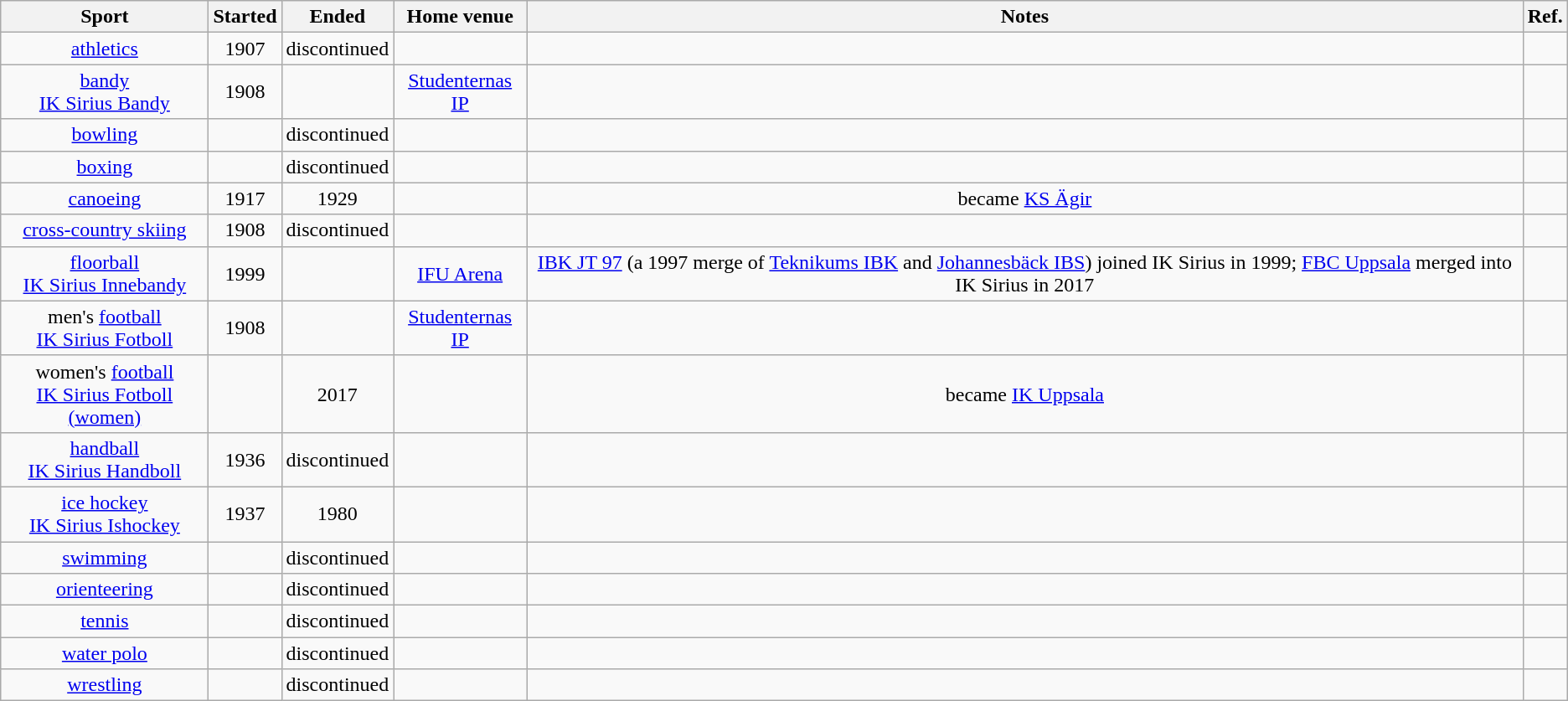<table class=wikitable style="text-align: center;">
<tr>
<th>Sport</th>
<th>Started</th>
<th>Ended</th>
<th>Home venue</th>
<th>Notes</th>
<th>Ref.</th>
</tr>
<tr>
<td><a href='#'>athletics</a></td>
<td>1907</td>
<td>discontinued</td>
<td></td>
<td></td>
<td></td>
</tr>
<tr>
<td><a href='#'>bandy</a><br><a href='#'>IK Sirius Bandy</a></td>
<td>1908</td>
<td></td>
<td><a href='#'>Studenternas IP</a></td>
<td></td>
<td></td>
</tr>
<tr>
<td><a href='#'>bowling</a></td>
<td></td>
<td>discontinued</td>
<td></td>
<td></td>
<td></td>
</tr>
<tr>
<td><a href='#'>boxing</a></td>
<td></td>
<td>discontinued</td>
<td></td>
<td></td>
<td></td>
</tr>
<tr>
<td><a href='#'>canoeing</a></td>
<td>1917</td>
<td>1929</td>
<td></td>
<td>became <a href='#'>KS Ägir</a></td>
<td></td>
</tr>
<tr>
<td><a href='#'>cross-country skiing</a></td>
<td>1908</td>
<td>discontinued</td>
<td></td>
<td></td>
<td></td>
</tr>
<tr>
<td><a href='#'>floorball</a><br><a href='#'>IK Sirius Innebandy</a></td>
<td>1999</td>
<td></td>
<td><a href='#'>IFU Arena</a></td>
<td><a href='#'>IBK JT 97</a> (a 1997 merge of <a href='#'>Teknikums IBK</a> and <a href='#'>Johannesbäck IBS</a>) joined IK Sirius in 1999; <a href='#'>FBC Uppsala</a> merged into IK Sirius in 2017</td>
<td></td>
</tr>
<tr>
<td>men's <a href='#'>football</a><br><a href='#'>IK Sirius Fotboll</a></td>
<td>1908</td>
<td></td>
<td><a href='#'>Studenternas IP</a></td>
<td></td>
<td></td>
</tr>
<tr>
<td>women's <a href='#'>football</a><br><a href='#'>IK Sirius Fotboll (women)</a></td>
<td></td>
<td>2017</td>
<td></td>
<td>became <a href='#'>IK Uppsala</a></td>
<td></td>
</tr>
<tr>
<td><a href='#'>handball</a><br><a href='#'>IK Sirius Handboll</a></td>
<td>1936</td>
<td>discontinued</td>
<td></td>
<td></td>
<td></td>
</tr>
<tr>
<td><a href='#'>ice hockey</a><br><a href='#'>IK Sirius Ishockey</a></td>
<td>1937</td>
<td>1980</td>
<td></td>
<td></td>
<td></td>
</tr>
<tr>
<td><a href='#'>swimming</a></td>
<td></td>
<td>discontinued</td>
<td></td>
<td></td>
<td></td>
</tr>
<tr>
<td><a href='#'>orienteering</a></td>
<td></td>
<td>discontinued</td>
<td></td>
<td></td>
<td></td>
</tr>
<tr>
<td><a href='#'>tennis</a></td>
<td></td>
<td>discontinued</td>
<td></td>
<td></td>
<td></td>
</tr>
<tr>
<td><a href='#'>water polo</a></td>
<td></td>
<td>discontinued</td>
<td></td>
<td></td>
<td></td>
</tr>
<tr>
<td><a href='#'>wrestling</a></td>
<td></td>
<td>discontinued</td>
<td></td>
<td></td>
<td></td>
</tr>
</table>
